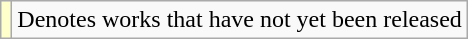<table class="wikitable">
<tr>
<td style="background:#FFFFCC;"></td>
<td>Denotes works that have not yet been released</td>
</tr>
</table>
